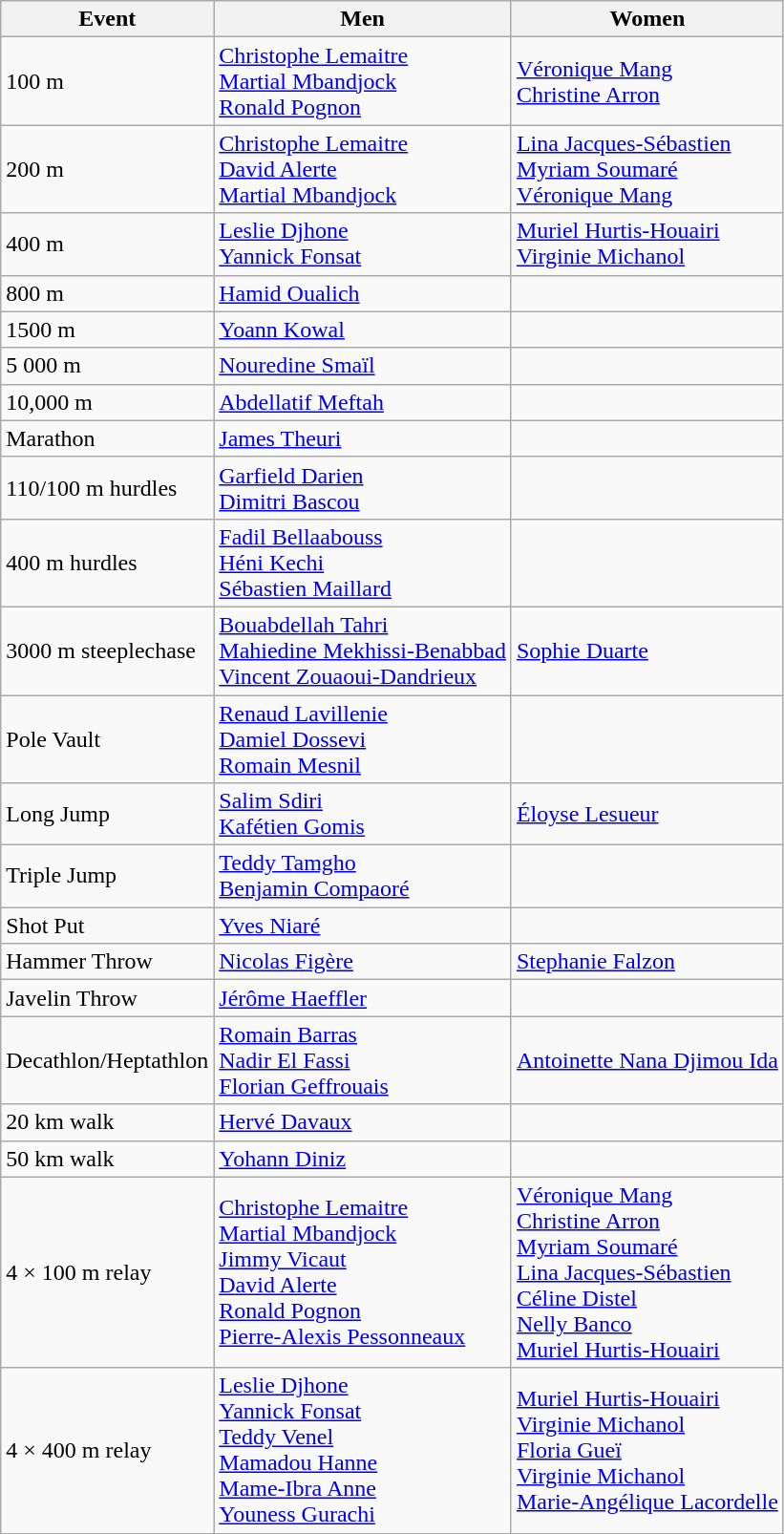<table class=wikitable style="font-size:100%">
<tr>
<th>Event</th>
<th>Men</th>
<th>Women</th>
</tr>
<tr>
<td>100 m</td>
<td><a href='#'>Christophe Lemaitre</a> <br> <a href='#'>Martial Mbandjock</a> <br> <a href='#'>Ronald Pognon</a></td>
<td><a href='#'>Véronique Mang</a> <br> <a href='#'>Christine Arron</a></td>
</tr>
<tr>
<td>200 m</td>
<td><a href='#'>Christophe Lemaitre</a> <br> <a href='#'>David Alerte</a> <br> <a href='#'>Martial Mbandjock</a></td>
<td><a href='#'>Lina Jacques-Sébastien</a> <br> <a href='#'>Myriam Soumaré</a> <br> <a href='#'>Véronique Mang</a></td>
</tr>
<tr>
<td>400 m</td>
<td><a href='#'>Leslie Djhone</a> <br> <a href='#'>Yannick Fonsat</a></td>
<td><a href='#'>Muriel Hurtis-Houairi</a> <br> <a href='#'>Virginie Michanol</a></td>
</tr>
<tr>
<td>800 m</td>
<td><a href='#'>Hamid Oualich</a></td>
<td></td>
</tr>
<tr>
<td>1500 m</td>
<td><a href='#'>Yoann Kowal</a></td>
<td></td>
</tr>
<tr>
<td>5 000 m</td>
<td><a href='#'>Nouredine Smaïl</a></td>
<td></td>
</tr>
<tr>
<td>10,000 m</td>
<td><a href='#'>Abdellatif Meftah</a></td>
<td></td>
</tr>
<tr>
<td>Marathon</td>
<td><a href='#'>James Theuri</a></td>
<td></td>
</tr>
<tr>
<td>110/100 m hurdles</td>
<td><a href='#'>Garfield Darien</a> <br> <a href='#'>Dimitri Bascou</a></td>
<td></td>
</tr>
<tr>
<td>400 m hurdles</td>
<td><a href='#'>Fadil Bellaabouss</a> <br> <a href='#'>Héni Kechi</a> <br> <a href='#'>Sébastien Maillard</a></td>
<td></td>
</tr>
<tr>
<td>3000 m steeplechase</td>
<td><a href='#'>Bouabdellah Tahri</a> <br> <a href='#'>Mahiedine Mekhissi-Benabbad</a><br><a href='#'>Vincent Zouaoui-Dandrieux</a></td>
<td><a href='#'>Sophie Duarte</a></td>
</tr>
<tr>
<td>Pole Vault</td>
<td><a href='#'>Renaud Lavillenie</a> <br> <a href='#'>Damiel Dossevi</a> <br> <a href='#'>Romain Mesnil</a></td>
<td></td>
</tr>
<tr>
<td>Long Jump</td>
<td><a href='#'>Salim Sdiri</a> <br> <a href='#'>Kafétien Gomis</a></td>
<td><a href='#'>Éloyse Lesueur</a></td>
</tr>
<tr>
<td>Triple Jump</td>
<td><a href='#'>Teddy Tamgho</a> <br> <a href='#'>Benjamin Compaoré</a></td>
<td></td>
</tr>
<tr>
<td>Shot Put</td>
<td><a href='#'>Yves Niaré</a></td>
<td></td>
</tr>
<tr>
<td>Hammer Throw</td>
<td><a href='#'>Nicolas Figère</a></td>
<td><a href='#'>Stephanie Falzon</a></td>
</tr>
<tr>
<td>Javelin Throw</td>
<td><a href='#'>Jérôme Haeffler</a></td>
<td></td>
</tr>
<tr>
<td>Decathlon/Heptathlon</td>
<td><a href='#'>Romain Barras</a><br> <a href='#'>Nadir El Fassi</a><br><a href='#'>Florian Geffrouais</a></td>
<td><a href='#'>Antoinette Nana Djimou Ida</a></td>
</tr>
<tr>
<td>20 km walk</td>
<td><a href='#'>Hervé Davaux</a></td>
<td></td>
</tr>
<tr>
<td>50 km walk</td>
<td><a href='#'>Yohann Diniz</a></td>
<td></td>
</tr>
<tr>
<td>4 × 100 m relay</td>
<td><a href='#'>Christophe Lemaitre</a> <br> <a href='#'>Martial Mbandjock</a> <br> <a href='#'>Jimmy Vicaut</a> <br> <a href='#'>David Alerte</a> <br> <a href='#'>Ronald Pognon</a> <br> <a href='#'>Pierre-Alexis Pessonneaux</a></td>
<td><a href='#'>Véronique Mang</a> <br> <a href='#'>Christine Arron</a> <br> <a href='#'>Myriam Soumaré</a> <br> <a href='#'>Lina Jacques-Sébastien</a> <br> <a href='#'>Céline Distel</a> <br> <a href='#'>Nelly Banco</a> <br> <a href='#'>Muriel Hurtis-Houairi</a></td>
</tr>
<tr>
<td>4 × 400 m relay</td>
<td><a href='#'>Leslie Djhone</a> <br> <a href='#'>Yannick Fonsat</a> <br> <a href='#'>Teddy Venel</a> <br> <a href='#'>Mamadou Hanne</a> <br> <a href='#'>Mame-Ibra Anne</a> <br> <a href='#'>Youness Gurachi</a></td>
<td><a href='#'>Muriel Hurtis-Houairi</a> <br> <a href='#'>Virginie Michanol</a> <br> <a href='#'>Floria Gueï</a> <br> <a href='#'>Virginie Michanol</a> <br> <a href='#'>Marie-Angélique Lacordelle</a></td>
</tr>
</table>
